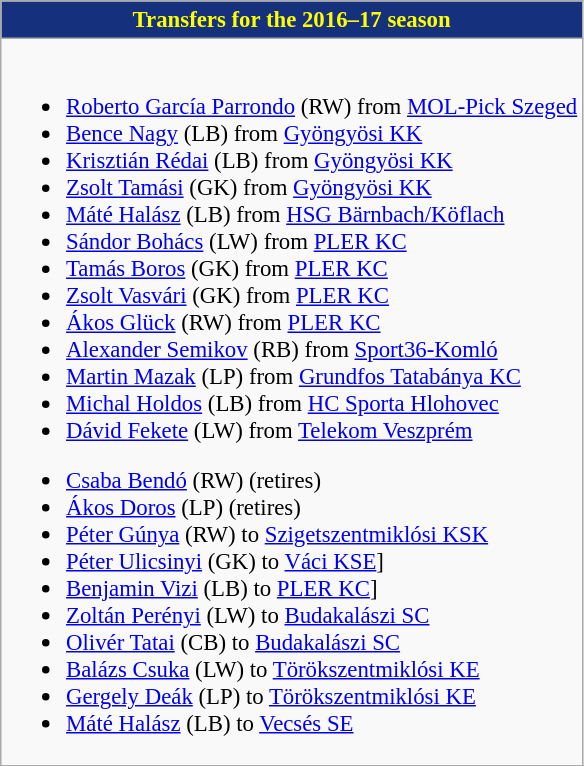<table class="wikitable collapsible collapsed" style="font-size:95%">
<tr>
<th style="color:yellow; background:#15317E"> <strong>Transfers for the 2016–17 season</strong></th>
</tr>
<tr>
<td><br>
<ul><li> <a href='#'>Roberto García Parrondo</a> (RW) from  <a href='#'>MOL-Pick Szeged</a></li><li> <a href='#'>Bence Nagy</a> (LB) from  <a href='#'>Gyöngyösi KK</a></li><li> <a href='#'>Krisztián Rédai</a> (LB) from  <a href='#'>Gyöngyösi KK</a></li><li> <a href='#'>Zsolt Tamási</a> (GK) from  <a href='#'>Gyöngyösi KK</a></li><li> <a href='#'>Máté Halász</a> (LB) from  <a href='#'>HSG Bärnbach/Köflach</a></li><li> <a href='#'>Sándor Bohács</a> (LW) from  <a href='#'>PLER KC</a></li><li> <a href='#'>Tamás Boros</a> (GK) from  <a href='#'>PLER KC</a></li><li> <a href='#'>Zsolt Vasvári</a> (GK) from  <a href='#'>PLER KC</a></li><li> <a href='#'>Ákos Glück</a> (RW) from  <a href='#'>PLER KC</a></li><li> <a href='#'>Alexander Semikov</a> (RB) from <a href='#'>Sport36-Komló</a></li><li> <a href='#'>Martin Mazak</a> (LP) from  <a href='#'>Grundfos Tatabánya KC</a></li><li> <a href='#'>Michal Holdos</a> (LB) from  <a href='#'>HC Sporta Hlohovec</a></li><li> <a href='#'>Dávid Fekete</a> (LW) from  <a href='#'>Telekom Veszprém</a></li></ul><ul><li> <a href='#'>Csaba Bendó</a> (RW) (retires)</li><li> <a href='#'>Ákos Doros</a> (LP) (retires)</li><li> <a href='#'>Péter Gúnya</a> (RW) to  <a href='#'>Szigetszentmiklósi KSK</a></li><li> <a href='#'>Péter Ulicsinyi</a> (GK) to  <a href='#'>Váci KSE</a>]</li><li> <a href='#'>Benjamin Vizi</a> (LB) to  <a href='#'>PLER KC</a>]</li><li> <a href='#'>Zoltán Perényi</a> (LW) to  <a href='#'>Budakalászi SC</a></li><li> <a href='#'>Olivér Tatai</a> (CB) to  <a href='#'>Budakalászi SC</a></li><li> <a href='#'>Balázs Csuka</a> (LW) to  <a href='#'>Törökszentmiklósi KE</a></li><li> <a href='#'>Gergely Deák</a> (LP) to  <a href='#'>Törökszentmiklósi KE</a></li><li> <a href='#'>Máté Halász</a> (LB) to  <a href='#'>Vecsés SE</a></li></ul></td>
</tr>
</table>
